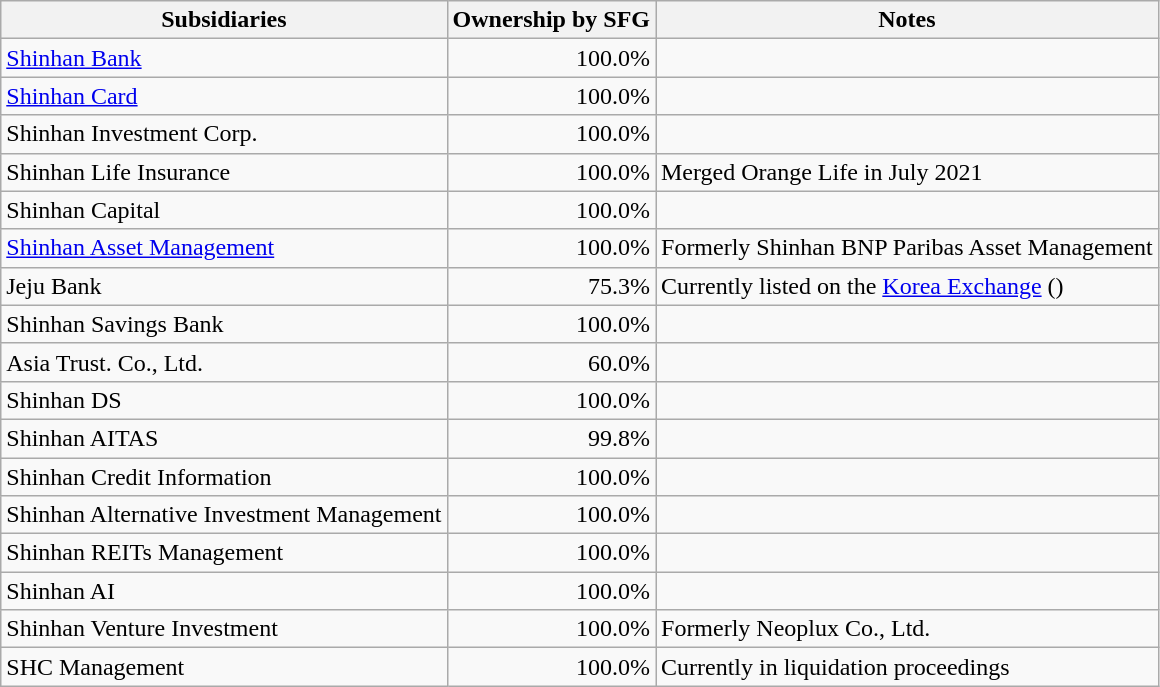<table class="wikitable" width="auto" style="text-align: center">
<tr>
<th><strong>Subsidiaries</strong></th>
<th><strong>Ownership by SFG</strong></th>
<th><strong>Notes</strong></th>
</tr>
<tr>
<td style="text-align:left;"><a href='#'>Shinhan Bank</a></td>
<td style="text-align:right;">100.0%</td>
<td style="text-align:left;"></td>
</tr>
<tr>
<td style="text-align:left;"><a href='#'>Shinhan Card</a></td>
<td style="text-align:right;">100.0%</td>
<td style="text-align:left;"></td>
</tr>
<tr>
<td style="text-align:left;">Shinhan Investment Corp.</td>
<td style="text-align:right;">100.0%</td>
<td style="text-align:left;"></td>
</tr>
<tr>
<td style="text-align:left;">Shinhan Life Insurance</td>
<td style="text-align:right;">100.0%</td>
<td style="text-align:left;">Merged Orange Life in July 2021</td>
</tr>
<tr>
<td style="text-align:left;">Shinhan Capital</td>
<td style="text-align:right;">100.0%</td>
<td style="text-align:left;"></td>
</tr>
<tr>
<td style="text-align:left;"><a href='#'>Shinhan Asset Management</a></td>
<td style="text-align:right;">100.0%</td>
<td style="text-align:left;">Formerly Shinhan BNP Paribas Asset Management</td>
</tr>
<tr>
<td style="text-align:left;">Jeju Bank</td>
<td style="text-align:right;">75.3%</td>
<td style="text-align:left;">Currently listed on the <a href='#'>Korea Exchange</a> ()</td>
</tr>
<tr>
<td style="text-align:left;">Shinhan Savings Bank</td>
<td style="text-align:right;">100.0%</td>
<td style="text-align:left;"></td>
</tr>
<tr>
<td style="text-align:left;">Asia Trust. Co., Ltd.</td>
<td style="text-align:right;">60.0%</td>
<td style="text-align:left;"></td>
</tr>
<tr>
<td style="text-align:left;">Shinhan DS</td>
<td style="text-align:right;">100.0%</td>
<td></td>
</tr>
<tr>
<td style="text-align:left;">Shinhan AITAS</td>
<td style="text-align:right;">99.8%</td>
<td style="text-align:left;"></td>
</tr>
<tr>
<td style="text-align:left;">Shinhan Credit Information</td>
<td style="text-align:right;">100.0%</td>
<td style="text-align:left;"></td>
</tr>
<tr>
<td style="text-align:left;">Shinhan Alternative Investment Management</td>
<td style="text-align:right;">100.0%</td>
<td style="text-align:left;"></td>
</tr>
<tr>
<td style="text-align:left;">Shinhan REITs Management</td>
<td style="text-align:right;">100.0%</td>
<td style="text-align:left;"></td>
</tr>
<tr>
<td style="text-align:left;">Shinhan AI</td>
<td style="text-align:right;">100.0%</td>
<td style="text-align:left;"></td>
</tr>
<tr>
<td style="text-align:left;">Shinhan Venture Investment</td>
<td style="text-align:right;">100.0%</td>
<td style="text-align:left;">Formerly Neoplux Co., Ltd.</td>
</tr>
<tr>
<td style="text-align:left;">SHC Management</td>
<td style="text-align:right;">100.0%</td>
<td style="text-align:left;">Currently in liquidation proceedings</td>
</tr>
</table>
